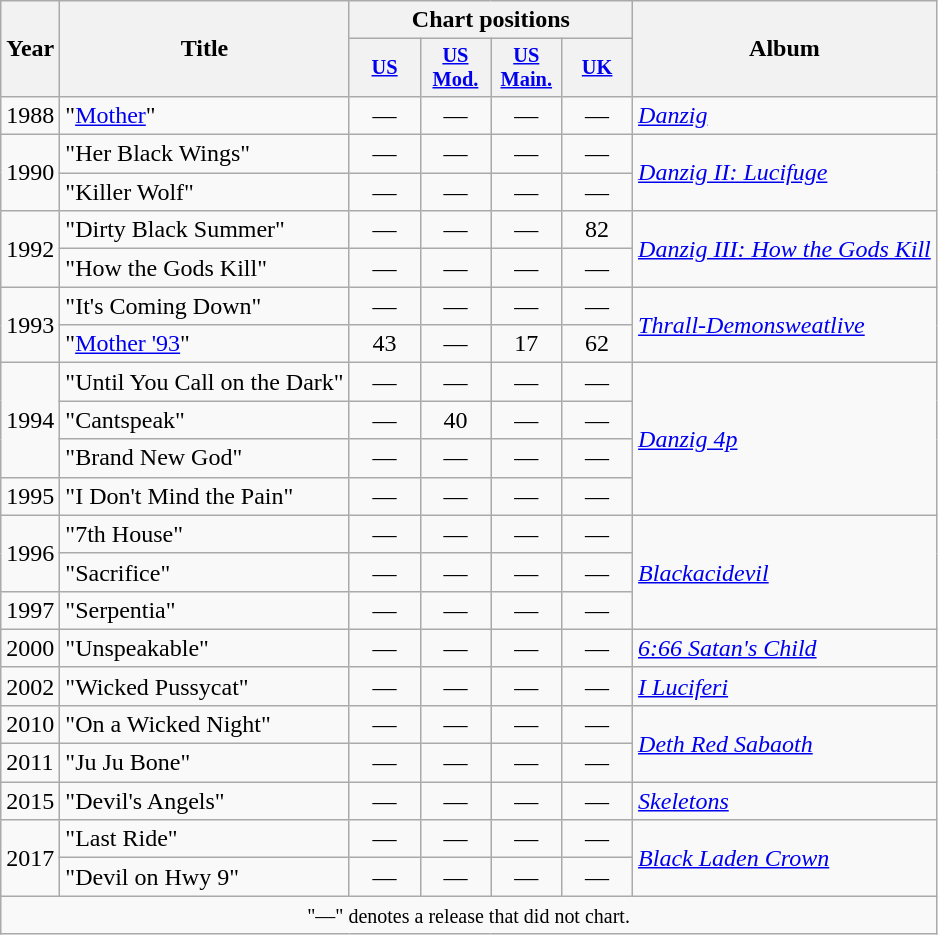<table class="wikitable">
<tr>
<th scope="col" rowspan="2">Year<br></th>
<th scope="col" rowspan="2">Title</th>
<th scope="col" colspan="4">Chart positions</th>
<th scope="col" rowspan="2">Album</th>
</tr>
<tr>
<th scope="col" style="width:3em;font-size:85%"><a href='#'>US</a><br></th>
<th scope="col" style="width:3em;font-size:85%"><a href='#'>US Mod.</a><br></th>
<th scope="col" style="width:3em;font-size:85%"><a href='#'>US Main.</a><br></th>
<th scope="col" style="width:3em;font-size:85%"><a href='#'>UK</a><br></th>
</tr>
<tr>
<td>1988</td>
<td>"<a href='#'>Mother</a>"</td>
<td style="text-align:center;">—</td>
<td style="text-align:center;">—</td>
<td style="text-align:center;">—</td>
<td style="text-align:center;">—</td>
<td><em><a href='#'>Danzig</a></em></td>
</tr>
<tr>
<td rowspan="2">1990</td>
<td>"Her Black Wings"</td>
<td style="text-align:center;">—</td>
<td style="text-align:center;">—</td>
<td style="text-align:center;">—</td>
<td style="text-align:center;">—</td>
<td rowspan="2"><em><a href='#'>Danzig II: Lucifuge</a></em></td>
</tr>
<tr>
<td>"Killer Wolf"</td>
<td style="text-align:center;">—</td>
<td style="text-align:center;">—</td>
<td style="text-align:center;">—</td>
<td style="text-align:center;">—</td>
</tr>
<tr>
<td rowspan="2">1992</td>
<td>"Dirty Black Summer"</td>
<td style="text-align:center;">—</td>
<td style="text-align:center;">—</td>
<td style="text-align:center;">—</td>
<td style="text-align:center;">82</td>
<td rowspan="2"><em><a href='#'>Danzig III: How the Gods Kill</a></em></td>
</tr>
<tr>
<td>"How the Gods Kill"</td>
<td style="text-align:center;">—</td>
<td style="text-align:center;">—</td>
<td style="text-align:center;">—</td>
<td style="text-align:center;">—</td>
</tr>
<tr>
<td rowspan="2">1993</td>
<td>"It's Coming Down"</td>
<td style="text-align:center;">—</td>
<td style="text-align:center;">—</td>
<td style="text-align:center;">—</td>
<td style="text-align:center;">—</td>
<td rowspan="2"><em><a href='#'>Thrall-Demonsweatlive</a></em></td>
</tr>
<tr>
<td>"<a href='#'>Mother '93</a>"</td>
<td style="text-align:center;">43</td>
<td style="text-align:center;">—</td>
<td style="text-align:center;">17</td>
<td style="text-align:center;">62</td>
</tr>
<tr>
<td rowspan="3">1994</td>
<td>"Until You Call on the Dark"</td>
<td style="text-align:center;">—</td>
<td style="text-align:center;">—</td>
<td style="text-align:center;">—</td>
<td style="text-align:center;">—</td>
<td rowspan="4"><em><a href='#'>Danzig 4p</a></em></td>
</tr>
<tr>
<td>"Cantspeak"</td>
<td style="text-align:center;">—</td>
<td style="text-align:center;">40</td>
<td style="text-align:center;">—</td>
<td style="text-align:center;">—</td>
</tr>
<tr>
<td>"Brand New God"</td>
<td style="text-align:center;">—</td>
<td style="text-align:center;">—</td>
<td style="text-align:center;">—</td>
<td style="text-align:center;">—</td>
</tr>
<tr>
<td>1995</td>
<td>"I Don't Mind the Pain"</td>
<td style="text-align:center;">—</td>
<td style="text-align:center;">—</td>
<td style="text-align:center;">—</td>
<td style="text-align:center;">—</td>
</tr>
<tr>
<td rowspan="2">1996</td>
<td>"7th House"</td>
<td style="text-align:center;">—</td>
<td style="text-align:center;">—</td>
<td style="text-align:center;">—</td>
<td style="text-align:center;">—</td>
<td rowspan="3"><em><a href='#'>Blackacidevil</a></em></td>
</tr>
<tr>
<td>"Sacrifice"</td>
<td style="text-align:center;">—</td>
<td style="text-align:center;">—</td>
<td style="text-align:center;">—</td>
<td style="text-align:center;">—</td>
</tr>
<tr>
<td>1997</td>
<td>"Serpentia"</td>
<td style="text-align:center;">—</td>
<td style="text-align:center;">—</td>
<td style="text-align:center;">—</td>
<td style="text-align:center;">—</td>
</tr>
<tr>
<td>2000</td>
<td>"Unspeakable"</td>
<td style="text-align:center;">—</td>
<td style="text-align:center;">—</td>
<td style="text-align:center;">—</td>
<td style="text-align:center;">—</td>
<td><em><a href='#'>6:66 Satan's Child</a></em></td>
</tr>
<tr>
<td>2002</td>
<td>"Wicked Pussycat"</td>
<td style="text-align:center;">—</td>
<td style="text-align:center;">—</td>
<td style="text-align:center;">—</td>
<td style="text-align:center;">—</td>
<td><em><a href='#'>I Luciferi</a></em></td>
</tr>
<tr>
<td>2010</td>
<td>"On a Wicked Night"</td>
<td style="text-align:center;">—</td>
<td style="text-align:center;">—</td>
<td style="text-align:center;">—</td>
<td style="text-align:center;">—</td>
<td rowspan="2"><em><a href='#'>Deth Red Sabaoth</a></em></td>
</tr>
<tr>
<td>2011</td>
<td>"Ju Ju Bone"</td>
<td style="text-align:center;">—</td>
<td style="text-align:center;">—</td>
<td style="text-align:center;">—</td>
<td style="text-align:center;">—</td>
</tr>
<tr>
<td>2015</td>
<td>"Devil's Angels"</td>
<td style="text-align:center;">—</td>
<td style="text-align:center;">—</td>
<td style="text-align:center;">—</td>
<td style="text-align:center;">—</td>
<td><em><a href='#'>Skeletons</a></em></td>
</tr>
<tr>
<td rowspan="2">2017</td>
<td>"Last Ride"</td>
<td style="text-align:center;">—</td>
<td style="text-align:center;">—</td>
<td style="text-align:center;">—</td>
<td style="text-align:center;">—</td>
<td rowspan="2"><em><a href='#'>Black Laden Crown</a></em></td>
</tr>
<tr>
<td>"Devil on Hwy 9"</td>
<td style="text-align:center;">—</td>
<td style="text-align:center;">—</td>
<td style="text-align:center;">—</td>
<td style="text-align:center;">—</td>
</tr>
<tr>
<td align="center" colspan="30"><small>"—" denotes a release that did not chart.</small></td>
</tr>
</table>
